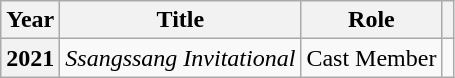<table class="wikitable  plainrowheaders">
<tr>
<th scope="col">Year</th>
<th scope="col">Title</th>
<th scope="col">Role</th>
<th scope="col" class="unsortable"></th>
</tr>
<tr>
<th scope="row">2021</th>
<td><em>Ssangssang Invitational</em></td>
<td>Cast Member</td>
<td></td>
</tr>
</table>
